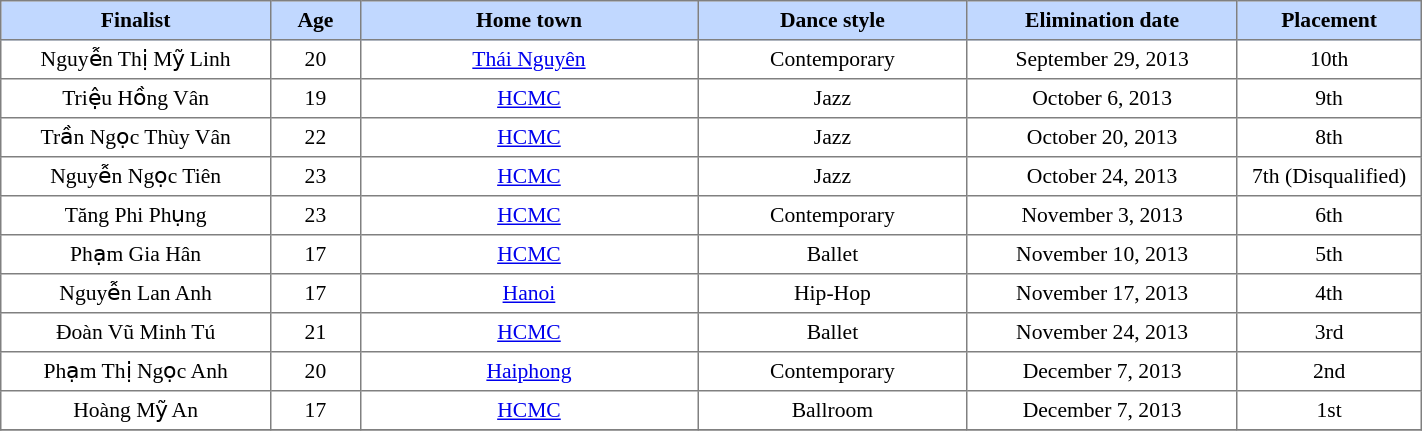<table border="1" cellpadding="4" cellspacing="0" style="text-align:center; font-size:90%; border-collapse:collapse; width:75%;">
<tr style="background:#C1D8FF;">
<th style="width:12%;">Finalist</th>
<th style="width:4%; text-align:center;">Age</th>
<th style="width:15%;">Home town</th>
<th style="width:12%;">Dance style</th>
<th style="width:12%;">Elimination date</th>
<th style="width:6%;">Placement</th>
</tr>
<tr>
<td>Nguyễn Thị Mỹ Linh</td>
<td>20</td>
<td><a href='#'>Thái Nguyên</a></td>
<td>Contemporary</td>
<td>September 29, 2013</td>
<td>10th</td>
</tr>
<tr>
<td>Triệu Hồng Vân</td>
<td>19</td>
<td><a href='#'>HCMC</a></td>
<td>Jazz</td>
<td>October 6, 2013</td>
<td>9th</td>
</tr>
<tr>
<td>Trần Ngọc Thùy Vân</td>
<td>22</td>
<td><a href='#'>HCMC</a></td>
<td>Jazz</td>
<td>October 20, 2013</td>
<td>8th</td>
</tr>
<tr>
<td>Nguyễn Ngọc Tiên</td>
<td>23</td>
<td><a href='#'>HCMC</a></td>
<td>Jazz</td>
<td>October 24, 2013</td>
<td>7th (Disqualified)</td>
</tr>
<tr>
<td>Tăng Phi Phụng</td>
<td>23</td>
<td><a href='#'>HCMC</a></td>
<td>Contemporary</td>
<td>November 3, 2013</td>
<td>6th</td>
</tr>
<tr>
<td>Phạm Gia Hân</td>
<td>17</td>
<td><a href='#'>HCMC</a></td>
<td>Ballet</td>
<td>November 10, 2013</td>
<td>5th</td>
</tr>
<tr>
<td>Nguyễn Lan Anh</td>
<td>17</td>
<td><a href='#'>Hanoi</a></td>
<td>Hip-Hop</td>
<td>November 17, 2013</td>
<td>4th</td>
</tr>
<tr>
<td>Đoàn Vũ Minh Tú</td>
<td>21</td>
<td><a href='#'>HCMC</a></td>
<td>Ballet</td>
<td>November 24, 2013</td>
<td>3rd</td>
</tr>
<tr>
<td>Phạm Thị Ngọc Anh</td>
<td>20</td>
<td><a href='#'>Haiphong</a></td>
<td>Contemporary</td>
<td>December 7, 2013</td>
<td>2nd</td>
</tr>
<tr>
<td>Hoàng Mỹ An</td>
<td>17</td>
<td><a href='#'>HCMC</a></td>
<td>Ballroom</td>
<td>December 7, 2013</td>
<td>1st</td>
</tr>
<tr>
</tr>
</table>
